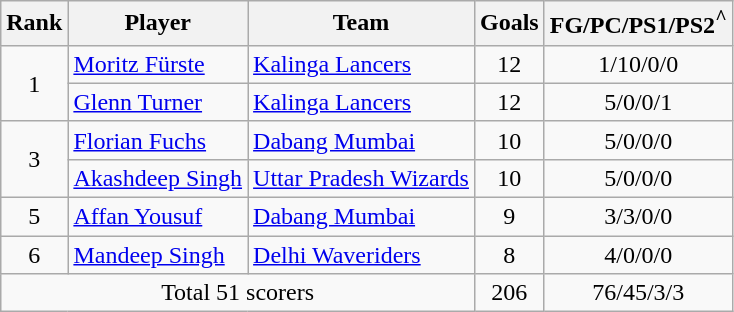<table class="wikitable" style="text-align:center;">
<tr>
<th>Rank</th>
<th>Player</th>
<th>Team</th>
<th>Goals</th>
<th>FG/PC/PS1/PS2<sup>^</sup></th>
</tr>
<tr>
<td rowspan="2">1</td>
<td style="text-align:left"><a href='#'>Moritz Fürste</a></td>
<td style="text-align:left"><a href='#'>Kalinga Lancers</a></td>
<td>12</td>
<td>1/10/0/0</td>
</tr>
<tr>
<td style="text-align:left"><a href='#'>Glenn Turner</a></td>
<td style="text-align:left"><a href='#'>Kalinga Lancers</a></td>
<td>12</td>
<td>5/0/0/1</td>
</tr>
<tr>
<td rowspan="2">3</td>
<td style="text-align:left"><a href='#'>Florian Fuchs</a></td>
<td style="text-align:left"><a href='#'>Dabang Mumbai</a></td>
<td>10</td>
<td>5/0/0/0</td>
</tr>
<tr>
<td style="text-align:left"><a href='#'>Akashdeep Singh</a></td>
<td style="text-align:left"><a href='#'>Uttar Pradesh Wizards</a></td>
<td>10</td>
<td>5/0/0/0</td>
</tr>
<tr>
<td>5</td>
<td style="text-align:left"><a href='#'>Affan Yousuf</a></td>
<td style="text-align:left"><a href='#'>Dabang Mumbai</a></td>
<td>9</td>
<td>3/3/0/0</td>
</tr>
<tr>
<td>6</td>
<td style="text-align:left"><a href='#'>Mandeep Singh</a></td>
<td style="text-align:left"><a href='#'>Delhi Waveriders</a></td>
<td>8</td>
<td>4/0/0/0</td>
</tr>
<tr>
<td colspan="3">Total 51 scorers</td>
<td>206</td>
<td>76/45/3/3</td>
</tr>
</table>
